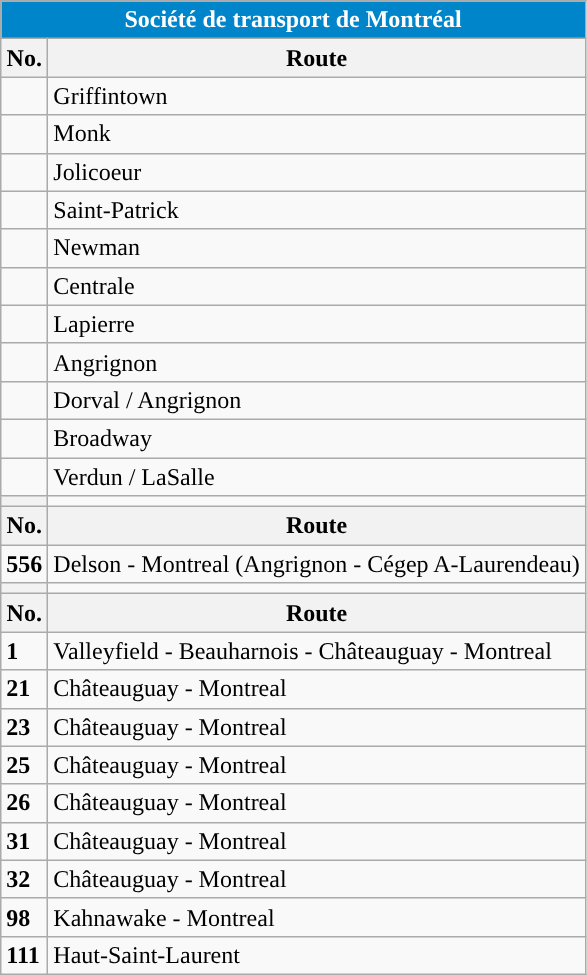<table align=center class="wikitable">
<tr>
<th style="background: #0085CA; font-size:100%; color:#FFFFFF;"colspan="4">Société de transport de Montréal</th>
</tr>
<tr>
<th>No.</th>
<th>Route</th>
</tr>
<tr>
<td></td>
<td>Griffintown</td>
</tr>
<tr>
<td></td>
<td>Monk</td>
</tr>
<tr>
<td></td>
<td>Jolicoeur</td>
</tr>
<tr>
<td></td>
<td>Saint-Patrick</td>
</tr>
<tr>
<td {{Avoid wrap> </td>
<td>Newman</td>
</tr>
<tr>
<td></td>
<td>Centrale</td>
</tr>
<tr>
<td></td>
<td>Lapierre</td>
</tr>
<tr>
<td></td>
<td>Angrignon</td>
</tr>
<tr>
<td></td>
<td>Dorval / Angrignon</td>
</tr>
<tr>
<td></td>
<td>Broadway</td>
</tr>
<tr>
<td {{Avoid wrap> </td>
<td>Verdun / LaSalle</td>
</tr>
<tr>
<th style="background: #"></th>
</tr>
<tr>
<th>No.</th>
<th>Route</th>
</tr>
<tr>
<td {{border> <strong>556</strong></td>
<td>Delson - Montreal (Angrignon - Cégep A-Laurendeau)</td>
</tr>
<tr>
<th style="background: #"><strong></strong></th>
</tr>
<tr>
<th>No.</th>
<th>Route</th>
</tr>
<tr>
<td {{border> <strong>1</strong></td>
<td>Valleyfield - Beauharnois - Châteauguay - Montreal</td>
</tr>
<tr>
<td {{border> <strong>21</strong></td>
<td>Châteauguay - Montreal</td>
</tr>
<tr>
<td {{border> <strong>23</strong></td>
<td>Châteauguay - Montreal</td>
</tr>
<tr>
<td {{border> <strong>25</strong></td>
<td>Châteauguay - Montreal</td>
</tr>
<tr>
<td {{border> <strong>26</strong></td>
<td>Châteauguay - Montreal</td>
</tr>
<tr>
<td {{border> <strong>31</strong></td>
<td>Châteauguay - Montreal</td>
</tr>
<tr>
<td {{border> <strong>32</strong></td>
<td>Châteauguay - Montreal</td>
</tr>
<tr>
<td {{border> <strong>98</strong></td>
<td>Kahnawake - Montreal</td>
</tr>
<tr>
<td {{border> <strong>111</strong></td>
<td>Haut-Saint-Laurent</td>
</tr>
</table>
